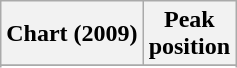<table class="wikitable sortable plainrowheaders" style="text-align:center">
<tr>
<th scope="col">Chart (2009)</th>
<th scope="col">Peak<br>position</th>
</tr>
<tr>
</tr>
<tr>
</tr>
<tr>
</tr>
</table>
